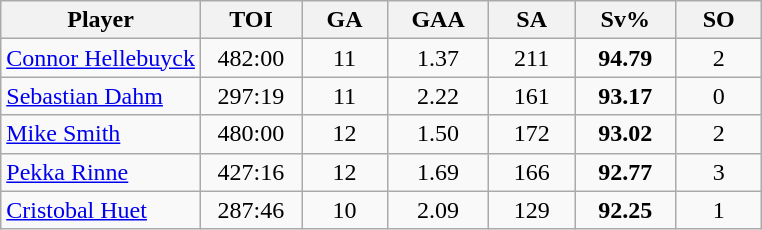<table class="wikitable sortable" style="text-align:center;">
<tr>
<th>Player</th>
<th style="width:60px;">TOI</th>
<th style="width:50px;">GA</th>
<th style="width:60px;">GAA</th>
<th style="width:50px;">SA</th>
<th style="width:60px;">Sv%</th>
<th style="width:50px;">SO</th>
</tr>
<tr>
<td style="text-align:left;"> <a href='#'>Connor Hellebuyck</a></td>
<td>482:00</td>
<td>11</td>
<td>1.37</td>
<td>211</td>
<td><strong>94.79</strong></td>
<td>2</td>
</tr>
<tr>
<td style="text-align:left;"> <a href='#'>Sebastian Dahm</a></td>
<td>297:19</td>
<td>11</td>
<td>2.22</td>
<td>161</td>
<td><strong>93.17</strong></td>
<td>0</td>
</tr>
<tr>
<td style="text-align:left;"> <a href='#'>Mike Smith</a></td>
<td>480:00</td>
<td>12</td>
<td>1.50</td>
<td>172</td>
<td><strong>93.02</strong></td>
<td>2</td>
</tr>
<tr>
<td style="text-align:left;"> <a href='#'>Pekka Rinne</a></td>
<td>427:16</td>
<td>12</td>
<td>1.69</td>
<td>166</td>
<td><strong>92.77</strong></td>
<td>3</td>
</tr>
<tr>
<td style="text-align:left;"> <a href='#'>Cristobal Huet</a></td>
<td>287:46</td>
<td>10</td>
<td>2.09</td>
<td>129</td>
<td><strong>92.25</strong></td>
<td>1</td>
</tr>
</table>
